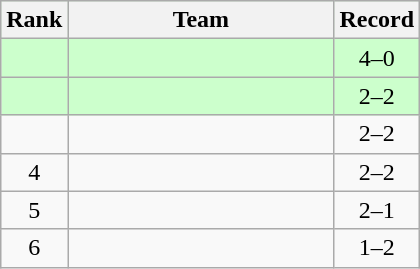<table class=wikitable style="text-align:center;">
<tr bgcolor=#ccffcc>
<th>Rank</th>
<th width=170>Team</th>
<th>Record</th>
</tr>
<tr bgcolor=#ccffcc>
<td></td>
<td align=left></td>
<td>4–0</td>
</tr>
<tr bgcolor=#ccffcc>
<td></td>
<td align=left></td>
<td>2–2</td>
</tr>
<tr>
<td></td>
<td align=left></td>
<td>2–2</td>
</tr>
<tr>
<td>4</td>
<td align=left></td>
<td>2–2</td>
</tr>
<tr>
<td>5</td>
<td align=left></td>
<td>2–1</td>
</tr>
<tr>
<td>6</td>
<td align=left></td>
<td>1–2</td>
</tr>
</table>
